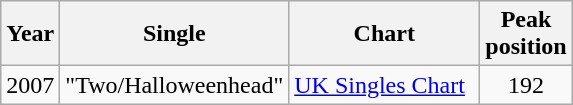<table class="wikitable sortable">
<tr>
<th>Year</th>
<th style="width:100px;">Single</th>
<th style="width:120px;">Chart</th>
<th>Peak<br>position</th>
</tr>
<tr>
<td>2007</td>
<td>"Two/Halloweenhead"</td>
<td><a href='#'>UK Singles Chart</a></td>
<td style="text-align:center;">192</td>
</tr>
</table>
